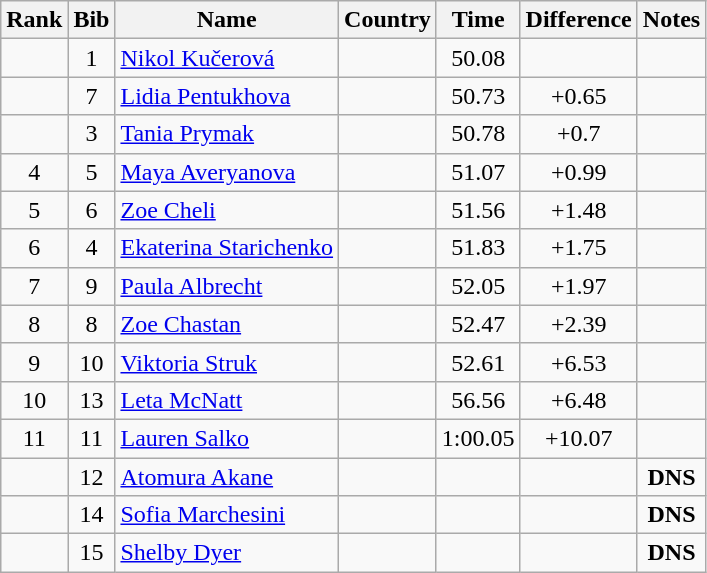<table class="wikitable sortable" style="text-align:center">
<tr>
<th>Rank</th>
<th>Bib</th>
<th>Name</th>
<th>Country</th>
<th>Time</th>
<th>Difference</th>
<th>Notes</th>
</tr>
<tr>
<td></td>
<td>1</td>
<td align=left><a href='#'>Nikol Kučerová</a></td>
<td align=left></td>
<td>50.08</td>
<td></td>
<td></td>
</tr>
<tr>
<td></td>
<td>7</td>
<td align=left><a href='#'>Lidia Pentukhova</a></td>
<td align=left></td>
<td>50.73</td>
<td>+0.65</td>
<td></td>
</tr>
<tr>
<td></td>
<td>3</td>
<td align=left><a href='#'>Tania Prymak</a></td>
<td align=left></td>
<td>50.78</td>
<td>+0.7</td>
<td></td>
</tr>
<tr>
<td>4</td>
<td>5</td>
<td align=left><a href='#'>Maya Averyanova</a></td>
<td align=left></td>
<td>51.07</td>
<td>+0.99</td>
<td></td>
</tr>
<tr>
<td>5</td>
<td>6</td>
<td align=left><a href='#'>Zoe Cheli</a></td>
<td align=left></td>
<td>51.56</td>
<td>+1.48</td>
<td></td>
</tr>
<tr>
<td>6</td>
<td>4</td>
<td align=left><a href='#'>Ekaterina Starichenko</a></td>
<td align=left></td>
<td>51.83</td>
<td>+1.75</td>
<td></td>
</tr>
<tr>
<td>7</td>
<td>9</td>
<td align=left><a href='#'>Paula Albrecht</a></td>
<td align=left></td>
<td>52.05</td>
<td>+1.97</td>
<td></td>
</tr>
<tr>
<td>8</td>
<td>8</td>
<td align=left><a href='#'>Zoe Chastan</a></td>
<td align=left></td>
<td>52.47</td>
<td>+2.39</td>
<td></td>
</tr>
<tr>
<td>9</td>
<td>10</td>
<td align=left><a href='#'>Viktoria Struk</a></td>
<td align=left></td>
<td>52.61</td>
<td>+6.53</td>
<td></td>
</tr>
<tr>
<td>10</td>
<td>13</td>
<td align=left><a href='#'>Leta McNatt</a></td>
<td align=left></td>
<td>56.56</td>
<td>+6.48</td>
<td></td>
</tr>
<tr>
<td>11</td>
<td>11</td>
<td align=left><a href='#'>Lauren Salko</a></td>
<td align=left></td>
<td>1:00.05</td>
<td>+10.07</td>
<td></td>
</tr>
<tr>
<td></td>
<td>12</td>
<td align=left><a href='#'>Atomura Akane</a></td>
<td align=left></td>
<td></td>
<td></td>
<td><strong>DNS</strong></td>
</tr>
<tr>
<td></td>
<td>14</td>
<td align=left><a href='#'>Sofia Marchesini</a></td>
<td align=left></td>
<td></td>
<td></td>
<td><strong>DNS</strong></td>
</tr>
<tr>
<td></td>
<td>15</td>
<td align=left><a href='#'>Shelby Dyer</a></td>
<td align=left></td>
<td></td>
<td></td>
<td><strong>DNS</strong></td>
</tr>
</table>
